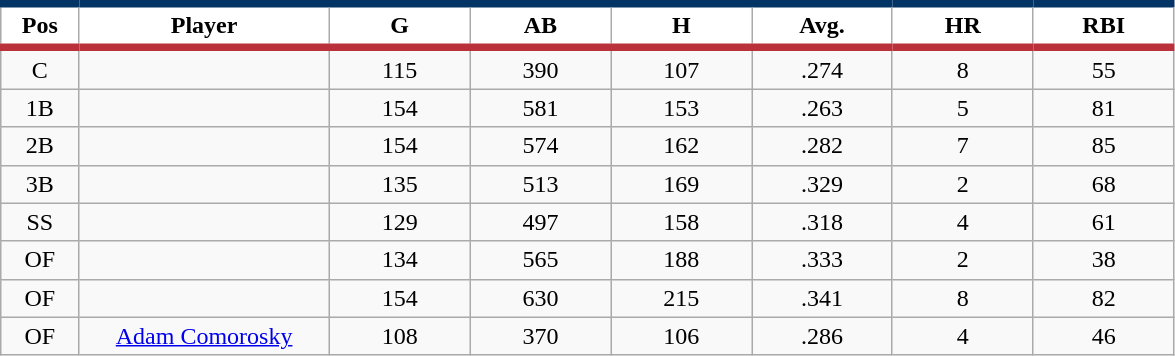<table class="wikitable sortable">
<tr>
<th style="background:#FFFFFF; border-top:#023465 5px solid; border-bottom:#ba313c 5px solid;" width="5%">Pos</th>
<th style="background:#FFFFFF; border-top:#023465 5px solid; border-bottom:#ba313c 5px solid;" width="16%">Player</th>
<th style="background:#FFFFFF; border-top:#023465 5px solid; border-bottom:#ba313c 5px solid;" width="9%">G</th>
<th style="background:#FFFFFF; border-top:#023465 5px solid; border-bottom:#ba313c 5px solid;" width="9%">AB</th>
<th style="background:#FFFFFF; border-top:#023465 5px solid; border-bottom:#ba313c 5px solid;" width="9%">H</th>
<th style="background:#FFFFFF; border-top:#023465 5px solid; border-bottom:#ba313c 5px solid;" width="9%">Avg.</th>
<th style="background:#FFFFFF; border-top:#023465 5px solid; border-bottom:#ba313c 5px solid;" width="9%">HR</th>
<th style="background:#FFFFFF; border-top:#023465 5px solid; border-bottom:#ba313c 5px solid;" width="9%">RBI</th>
</tr>
<tr align="center">
<td>C</td>
<td></td>
<td>115</td>
<td>390</td>
<td>107</td>
<td>.274</td>
<td>8</td>
<td>55</td>
</tr>
<tr align="center">
<td>1B</td>
<td></td>
<td>154</td>
<td>581</td>
<td>153</td>
<td>.263</td>
<td>5</td>
<td>81</td>
</tr>
<tr align="center">
<td>2B</td>
<td></td>
<td>154</td>
<td>574</td>
<td>162</td>
<td>.282</td>
<td>7</td>
<td>85</td>
</tr>
<tr align="center">
<td>3B</td>
<td></td>
<td>135</td>
<td>513</td>
<td>169</td>
<td>.329</td>
<td>2</td>
<td>68</td>
</tr>
<tr align="center">
<td>SS</td>
<td></td>
<td>129</td>
<td>497</td>
<td>158</td>
<td>.318</td>
<td>4</td>
<td>61</td>
</tr>
<tr align="center">
<td>OF</td>
<td></td>
<td>134</td>
<td>565</td>
<td>188</td>
<td>.333</td>
<td>2</td>
<td>38</td>
</tr>
<tr align="center">
<td>OF</td>
<td></td>
<td>154</td>
<td>630</td>
<td>215</td>
<td>.341</td>
<td>8</td>
<td>82</td>
</tr>
<tr align=center>
<td>OF</td>
<td><a href='#'>Adam Comorosky</a></td>
<td>108</td>
<td>370</td>
<td>106</td>
<td>.286</td>
<td>4</td>
<td>46</td>
</tr>
</table>
